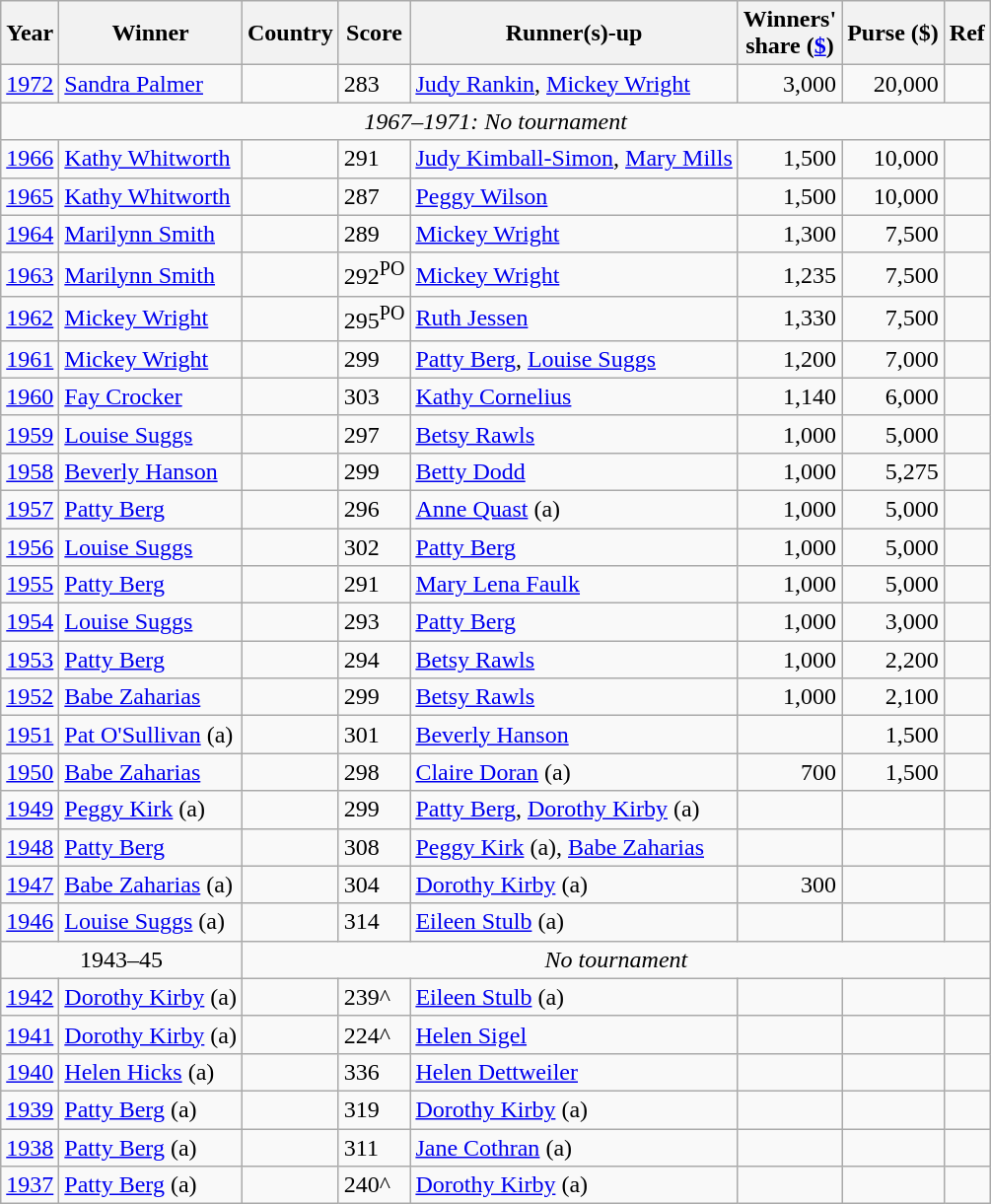<table class=wikitable>
<tr>
<th>Year</th>
<th>Winner</th>
<th>Country</th>
<th>Score</th>
<th>Runner(s)-up</th>
<th>Winners'<br>share (<a href='#'>$</a>)</th>
<th>Purse ($)</th>
<th>Ref</th>
</tr>
<tr>
<td><a href='#'>1972</a></td>
<td><a href='#'>Sandra Palmer</a></td>
<td></td>
<td>283</td>
<td> <a href='#'>Judy Rankin</a>,  <a href='#'>Mickey Wright</a></td>
<td align=right>3,000</td>
<td align=right>20,000</td>
<td></td>
</tr>
<tr>
<td align=center colspan=8><em>1967–1971: No tournament</em></td>
</tr>
<tr>
<td><a href='#'>1966</a></td>
<td><a href='#'>Kathy Whitworth</a></td>
<td></td>
<td>291</td>
<td> <a href='#'>Judy Kimball-Simon</a>,  <a href='#'>Mary Mills</a></td>
<td align=right>1,500</td>
<td align=right>10,000</td>
<td></td>
</tr>
<tr>
<td><a href='#'>1965</a></td>
<td><a href='#'>Kathy Whitworth</a></td>
<td></td>
<td>287</td>
<td> <a href='#'>Peggy Wilson</a></td>
<td align=right>1,500</td>
<td align=right>10,000</td>
<td></td>
</tr>
<tr>
<td><a href='#'>1964</a></td>
<td><a href='#'>Marilynn Smith</a></td>
<td></td>
<td>289</td>
<td> <a href='#'>Mickey Wright</a></td>
<td align=right>1,300</td>
<td align=right>7,500</td>
<td></td>
</tr>
<tr>
<td><a href='#'>1963</a></td>
<td><a href='#'>Marilynn Smith</a></td>
<td></td>
<td>292<sup>PO</sup></td>
<td> <a href='#'>Mickey Wright</a></td>
<td align=right>1,235</td>
<td align=right>7,500</td>
<td></td>
</tr>
<tr>
<td><a href='#'>1962</a></td>
<td><a href='#'>Mickey Wright</a></td>
<td></td>
<td>295<sup>PO</sup></td>
<td> <a href='#'>Ruth Jessen</a></td>
<td align=right>1,330</td>
<td align=right>7,500</td>
<td></td>
</tr>
<tr>
<td><a href='#'>1961</a></td>
<td><a href='#'>Mickey Wright</a></td>
<td></td>
<td>299</td>
<td> <a href='#'>Patty Berg</a>,  <a href='#'>Louise Suggs</a></td>
<td align=right>1,200</td>
<td align=right>7,000</td>
<td></td>
</tr>
<tr>
<td><a href='#'>1960</a></td>
<td><a href='#'>Fay Crocker</a></td>
<td></td>
<td>303</td>
<td> <a href='#'>Kathy Cornelius</a></td>
<td align=right>1,140</td>
<td align=right>6,000</td>
<td></td>
</tr>
<tr>
<td><a href='#'>1959</a></td>
<td><a href='#'>Louise Suggs</a></td>
<td></td>
<td>297</td>
<td> <a href='#'>Betsy Rawls</a></td>
<td align=right>1,000</td>
<td align=right>5,000</td>
<td></td>
</tr>
<tr>
<td><a href='#'>1958</a></td>
<td><a href='#'>Beverly Hanson</a></td>
<td></td>
<td>299</td>
<td> <a href='#'>Betty Dodd</a></td>
<td align=right>1,000</td>
<td align=right>5,275</td>
<td></td>
</tr>
<tr>
<td><a href='#'>1957</a></td>
<td><a href='#'>Patty Berg</a></td>
<td></td>
<td>296</td>
<td> <a href='#'>Anne Quast</a> (a)</td>
<td align=right>1,000</td>
<td align=right>5,000</td>
<td></td>
</tr>
<tr>
<td><a href='#'>1956</a></td>
<td><a href='#'>Louise Suggs</a></td>
<td></td>
<td>302</td>
<td> <a href='#'>Patty Berg</a></td>
<td align=right>1,000</td>
<td align=right>5,000</td>
<td></td>
</tr>
<tr>
<td><a href='#'>1955</a></td>
<td><a href='#'>Patty Berg</a></td>
<td></td>
<td>291</td>
<td> <a href='#'>Mary Lena Faulk</a></td>
<td align=right>1,000</td>
<td align=right>5,000</td>
<td></td>
</tr>
<tr>
<td><a href='#'>1954</a></td>
<td><a href='#'>Louise Suggs</a></td>
<td></td>
<td>293</td>
<td> <a href='#'>Patty Berg</a></td>
<td align=right>1,000</td>
<td align=right>3,000</td>
<td></td>
</tr>
<tr>
<td><a href='#'>1953</a></td>
<td><a href='#'>Patty Berg</a></td>
<td></td>
<td>294</td>
<td> <a href='#'>Betsy Rawls</a></td>
<td align=right>1,000</td>
<td align=right>2,200</td>
<td></td>
</tr>
<tr>
<td><a href='#'>1952</a></td>
<td><a href='#'>Babe Zaharias</a></td>
<td></td>
<td>299</td>
<td> <a href='#'>Betsy Rawls</a></td>
<td align=right>1,000</td>
<td align=right>2,100</td>
<td></td>
</tr>
<tr>
<td><a href='#'>1951</a></td>
<td><a href='#'>Pat O'Sullivan</a> (a)</td>
<td></td>
<td>301</td>
<td> <a href='#'>Beverly Hanson</a></td>
<td></td>
<td align=right>1,500</td>
<td></td>
</tr>
<tr>
<td><a href='#'>1950</a></td>
<td><a href='#'>Babe Zaharias</a></td>
<td></td>
<td>298</td>
<td> <a href='#'>Claire Doran</a> (a)</td>
<td align=right>700</td>
<td align=right>1,500</td>
<td></td>
</tr>
<tr>
<td><a href='#'>1949</a></td>
<td><a href='#'>Peggy Kirk</a> (a)</td>
<td></td>
<td>299</td>
<td> <a href='#'>Patty Berg</a>,  <a href='#'>Dorothy Kirby</a> (a)</td>
<td></td>
<td></td>
<td></td>
</tr>
<tr>
<td><a href='#'>1948</a></td>
<td><a href='#'>Patty Berg</a></td>
<td></td>
<td>308</td>
<td> <a href='#'>Peggy Kirk</a> (a),  <a href='#'>Babe Zaharias</a></td>
<td></td>
<td></td>
<td></td>
</tr>
<tr>
<td><a href='#'>1947</a></td>
<td><a href='#'>Babe Zaharias</a> (a)</td>
<td></td>
<td>304</td>
<td> <a href='#'>Dorothy Kirby</a> (a)</td>
<td align=right>300</td>
<td></td>
<td></td>
</tr>
<tr>
<td><a href='#'>1946</a></td>
<td><a href='#'>Louise Suggs</a> (a)</td>
<td></td>
<td>314</td>
<td> <a href='#'>Eileen Stulb</a> (a)</td>
<td></td>
<td></td>
<td></td>
</tr>
<tr>
<td align=center colspan=2>1943–45</td>
<td align=center colspan=6><em>No tournament</em></td>
</tr>
<tr>
<td><a href='#'>1942</a></td>
<td><a href='#'>Dorothy Kirby</a> (a)</td>
<td></td>
<td>239^</td>
<td> <a href='#'>Eileen Stulb</a> (a)</td>
<td></td>
<td></td>
<td></td>
</tr>
<tr>
<td><a href='#'>1941</a></td>
<td><a href='#'>Dorothy Kirby</a> (a)</td>
<td></td>
<td>224^</td>
<td> <a href='#'>Helen Sigel</a></td>
<td></td>
<td></td>
<td></td>
</tr>
<tr>
<td><a href='#'>1940</a></td>
<td><a href='#'>Helen Hicks</a> (a)</td>
<td></td>
<td>336</td>
<td> <a href='#'>Helen Dettweiler</a></td>
<td></td>
<td></td>
<td></td>
</tr>
<tr>
<td><a href='#'>1939</a></td>
<td><a href='#'>Patty Berg</a> (a)</td>
<td></td>
<td>319</td>
<td> <a href='#'>Dorothy Kirby</a> (a)</td>
<td></td>
<td></td>
<td></td>
</tr>
<tr>
<td><a href='#'>1938</a></td>
<td><a href='#'>Patty Berg</a> (a)</td>
<td></td>
<td>311</td>
<td> <a href='#'>Jane Cothran</a> (a)</td>
<td></td>
<td></td>
<td></td>
</tr>
<tr>
<td><a href='#'>1937</a></td>
<td><a href='#'>Patty Berg</a> (a)</td>
<td></td>
<td>240^</td>
<td> <a href='#'>Dorothy Kirby</a> (a)</td>
<td></td>
<td></td>
<td></td>
</tr>
</table>
